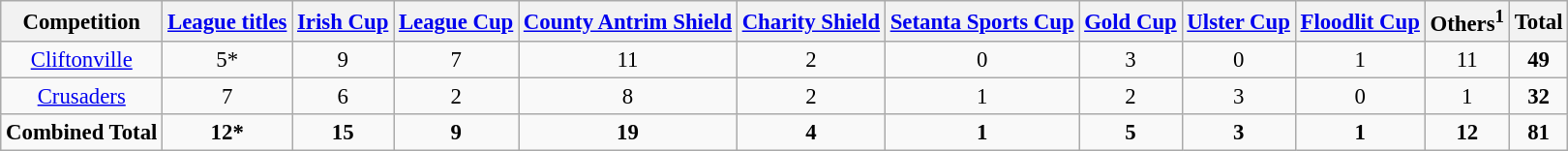<table class="wikitable" style="text-align:center;font-size:95%">
<tr>
<th>Competition</th>
<th><a href='#'>League titles</a></th>
<th><a href='#'>Irish Cup</a></th>
<th><a href='#'>League Cup</a></th>
<th><a href='#'>County Antrim Shield</a></th>
<th><a href='#'>Charity Shield</a></th>
<th><a href='#'>Setanta Sports Cup</a></th>
<th><a href='#'>Gold Cup</a></th>
<th><a href='#'>Ulster Cup</a></th>
<th><a href='#'>Floodlit Cup</a></th>
<th>Others<sup>1</sup></th>
<th>Total</th>
</tr>
<tr>
<td><a href='#'>Cliftonville</a></td>
<td>5*</td>
<td>9</td>
<td>7</td>
<td>11</td>
<td>2</td>
<td>0</td>
<td>3</td>
<td>0</td>
<td>1</td>
<td>11</td>
<td><strong>49</strong></td>
</tr>
<tr>
<td><a href='#'>Crusaders</a></td>
<td>7</td>
<td>6</td>
<td>2</td>
<td>8</td>
<td>2</td>
<td>1</td>
<td>2</td>
<td>3</td>
<td>0</td>
<td>1</td>
<td><strong>32</strong></td>
</tr>
<tr>
<td><strong>Combined Total</strong></td>
<td><strong>12*</strong></td>
<td><strong>15</strong></td>
<td><strong>9</strong></td>
<td><strong>19</strong></td>
<td><strong>4</strong></td>
<td><strong>1</strong></td>
<td><strong>5</strong></td>
<td><strong>3</strong></td>
<td><strong>1</strong></td>
<td><strong>12</strong></td>
<td><strong>81</strong></td>
</tr>
</table>
